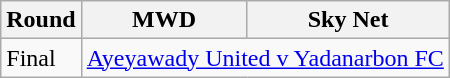<table class="wikitable">
<tr>
<th>Round</th>
<th>MWD</th>
<th>Sky Net</th>
</tr>
<tr>
<td>Final</td>
<td colspan=2 align=center><a href='#'>Ayeyawady United v Yadanarbon FC</a></td>
</tr>
</table>
